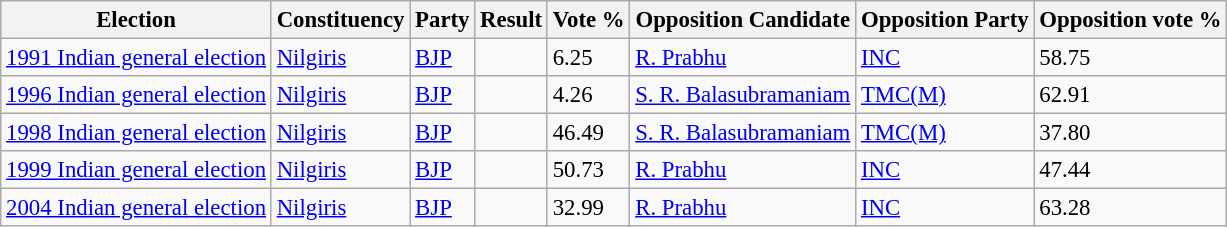<table class="sortable wikitable"style="font-size: 95%">
<tr>
<th>Election</th>
<th>Constituency</th>
<th>Party</th>
<th>Result</th>
<th>Vote %</th>
<th>Opposition Candidate</th>
<th>Opposition Party</th>
<th>Opposition vote %</th>
</tr>
<tr>
<td><a href='#'>1991 Indian general election</a></td>
<td><a href='#'>Nilgiris</a></td>
<td><a href='#'>BJP</a></td>
<td></td>
<td>6.25</td>
<td><a href='#'>R. Prabhu</a></td>
<td><a href='#'>INC</a></td>
<td>58.75</td>
</tr>
<tr>
<td><a href='#'>1996 Indian general election</a></td>
<td><a href='#'>Nilgiris</a></td>
<td><a href='#'>BJP</a></td>
<td></td>
<td>4.26</td>
<td><a href='#'>S. R. Balasubramaniam</a></td>
<td><a href='#'>TMC(M)</a></td>
<td>62.91</td>
</tr>
<tr>
<td><a href='#'>1998 Indian general election</a></td>
<td><a href='#'>Nilgiris</a></td>
<td><a href='#'>BJP</a></td>
<td></td>
<td>46.49</td>
<td><a href='#'>S. R. Balasubramaniam</a></td>
<td><a href='#'>TMC(M)</a></td>
<td>37.80</td>
</tr>
<tr>
<td><a href='#'>1999 Indian general election</a></td>
<td><a href='#'>Nilgiris</a></td>
<td><a href='#'>BJP</a></td>
<td></td>
<td>50.73</td>
<td><a href='#'>R. Prabhu</a></td>
<td><a href='#'>INC</a></td>
<td>47.44</td>
</tr>
<tr>
<td><a href='#'>2004 Indian general election</a></td>
<td><a href='#'>Nilgiris</a></td>
<td><a href='#'>BJP</a></td>
<td></td>
<td>32.99</td>
<td><a href='#'>R. Prabhu</a></td>
<td><a href='#'>INC</a></td>
<td>63.28</td>
</tr>
</table>
